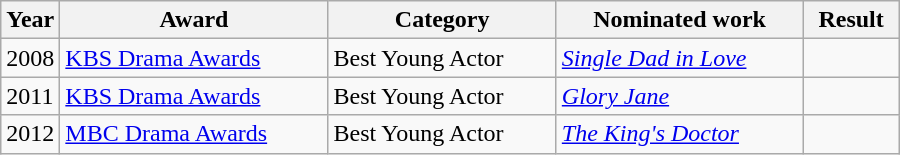<table class="wikitable sortable" style="width:600px">
<tr>
<th width=10>Year</th>
<th>Award</th>
<th>Category</th>
<th>Nominated work</th>
<th>Result</th>
</tr>
<tr>
<td>2008</td>
<td><a href='#'>KBS Drama Awards</a></td>
<td>Best Young Actor</td>
<td><em><a href='#'>Single Dad in Love</a></em></td>
<td></td>
</tr>
<tr>
<td>2011</td>
<td><a href='#'>KBS Drama Awards</a></td>
<td>Best Young Actor</td>
<td><em><a href='#'>Glory Jane</a></em></td>
<td></td>
</tr>
<tr>
<td>2012</td>
<td><a href='#'>MBC Drama Awards</a></td>
<td>Best Young Actor</td>
<td><em><a href='#'>The King's Doctor</a></em></td>
<td></td>
</tr>
</table>
